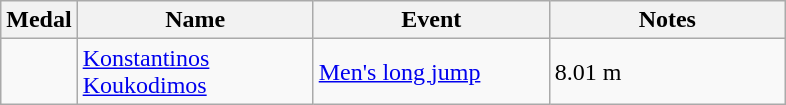<table class="wikitable sortable" style="font-size:100%">
<tr>
<th>Medal</th>
<th width=150>Name</th>
<th width=150>Event</th>
<th width=150>Notes</th>
</tr>
<tr>
<td></td>
<td><a href='#'>Konstantinos Koukodimos</a></td>
<td><a href='#'>Men's long jump</a></td>
<td>8.01 m</td>
</tr>
</table>
